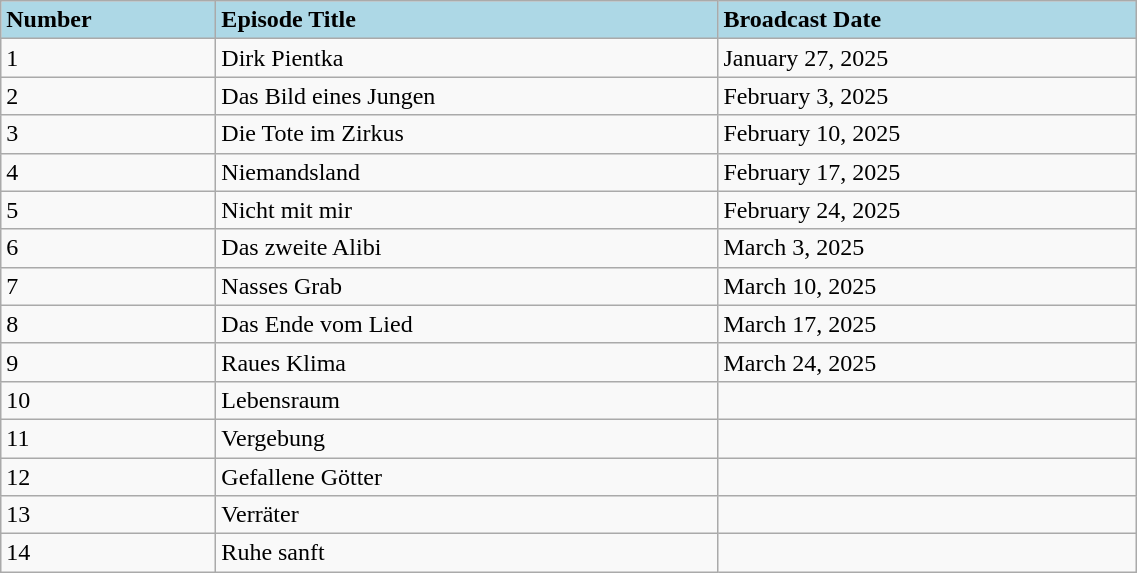<table class="wikitable" width="60%">
<tr>
<td bgcolor="#add8e6"><strong>Number</strong></td>
<td bgcolor="#add8e6"><strong>Episode Title</strong></td>
<td bgcolor="#add8e6"><strong>Broadcast Date</strong></td>
</tr>
<tr>
<td>1</td>
<td>Dirk Pientka</td>
<td>January 27, 2025</td>
</tr>
<tr>
<td>2</td>
<td>Das Bild eines Jungen</td>
<td>February 3, 2025</td>
</tr>
<tr>
<td>3</td>
<td>Die Tote im Zirkus</td>
<td>February 10, 2025</td>
</tr>
<tr>
<td>4</td>
<td>Niemandsland</td>
<td>February 17, 2025</td>
</tr>
<tr>
<td>5</td>
<td>Nicht mit mir</td>
<td>February 24, 2025</td>
</tr>
<tr>
<td>6</td>
<td>Das zweite Alibi</td>
<td>March 3, 2025</td>
</tr>
<tr>
<td>7</td>
<td>Nasses Grab</td>
<td>March 10, 2025</td>
</tr>
<tr>
<td>8</td>
<td>Das Ende vom Lied</td>
<td>March 17, 2025</td>
</tr>
<tr>
<td>9</td>
<td>Raues Klima</td>
<td>March 24, 2025</td>
</tr>
<tr>
<td>10</td>
<td>Lebensraum</td>
<td></td>
</tr>
<tr>
<td>11</td>
<td>Vergebung</td>
<td></td>
</tr>
<tr>
<td>12</td>
<td>Gefallene Götter</td>
<td></td>
</tr>
<tr>
<td>13</td>
<td>Verräter</td>
<td></td>
</tr>
<tr>
<td>14</td>
<td>Ruhe sanft</td>
<td></td>
</tr>
</table>
